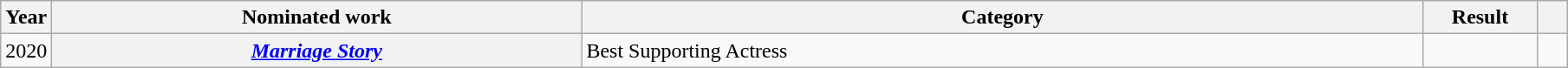<table class="wikitable sortable">
<tr>
<th scope="col" style="width:1em;">Year</th>
<th scope="col" style="width:25em;">Nominated work</th>
<th scope="col" style="width:40em;">Category</th>
<th scope="col" style="width:5em;">Result</th>
<th scope="col" style="width:1em;"class="unsortable"></th>
</tr>
<tr>
<td>2020</td>
<th><em><a href='#'>Marriage Story</a></em></th>
<td>Best Supporting Actress</td>
<td></td>
<td></td>
</tr>
</table>
